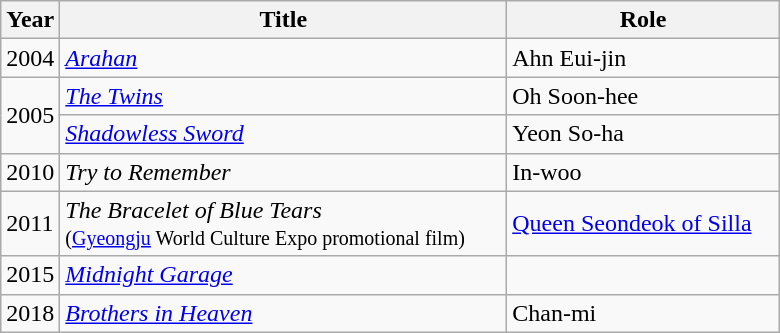<table class="wikitable" style="width:520px">
<tr>
<th width=10>Year</th>
<th>Title</th>
<th>Role</th>
</tr>
<tr>
<td>2004</td>
<td><em><a href='#'>Arahan</a></em></td>
<td>Ahn Eui-jin</td>
</tr>
<tr>
<td rowspan=2>2005</td>
<td><em><a href='#'>The Twins</a></em></td>
<td>Oh Soon-hee</td>
</tr>
<tr>
<td><em><a href='#'>Shadowless Sword</a></em></td>
<td>Yeon So-ha</td>
</tr>
<tr>
<td>2010</td>
<td><em>Try to Remember</em></td>
<td>In-woo</td>
</tr>
<tr>
<td>2011</td>
<td><em>The Bracelet of Blue Tears</em> <br> <small>(<a href='#'>Gyeongju</a> World Culture Expo promotional film)</small></td>
<td><a href='#'>Queen Seondeok of Silla</a></td>
</tr>
<tr>
<td>2015</td>
<td><em><a href='#'>Midnight Garage</a></em></td>
<td></td>
</tr>
<tr>
<td>2018</td>
<td><em><a href='#'>Brothers in Heaven</a></em></td>
<td>Chan-mi</td>
</tr>
</table>
